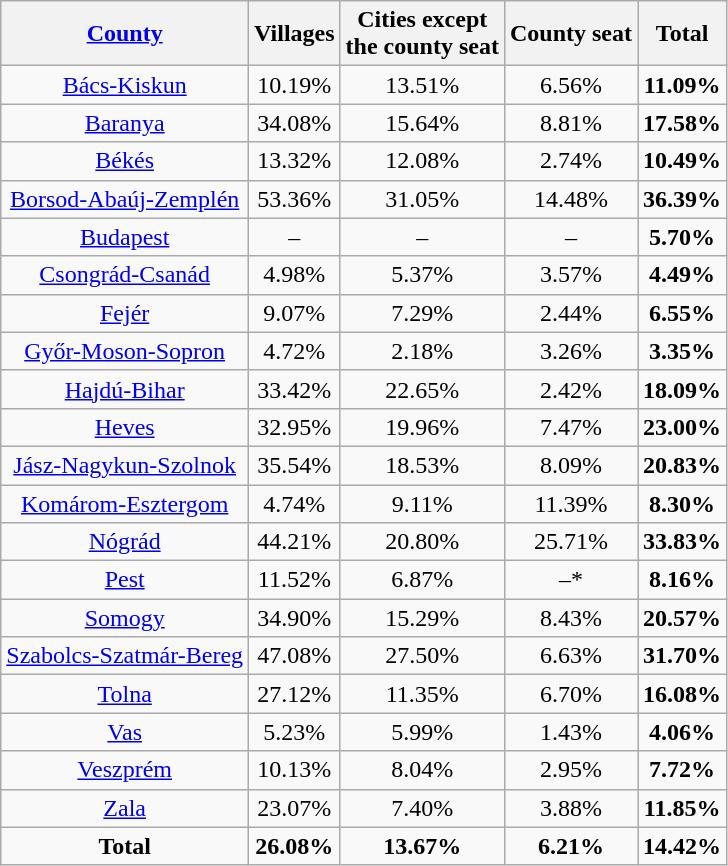<table class="wikitable sortable" style="text-align: center;">
<tr>
<th><a href='#'>County</a></th>
<th>Villages</th>
<th>Cities except<br> the county seat</th>
<th>County seat</th>
<th>Total</th>
</tr>
<tr>
<td><a href='#'>Bács-Kiskun</a></td>
<td>10.19%</td>
<td>13.51%</td>
<td>6.56%</td>
<td><strong>11.09%</strong></td>
</tr>
<tr>
<td><a href='#'>Baranya</a></td>
<td>34.08%</td>
<td>15.64%</td>
<td>8.81%</td>
<td><strong>17.58%</strong></td>
</tr>
<tr>
<td><a href='#'>Békés</a></td>
<td>13.32%</td>
<td>12.08%</td>
<td>2.74%</td>
<td><strong>10.49%</strong></td>
</tr>
<tr>
<td><a href='#'>Borsod-Abaúj-Zemplén</a></td>
<td>53.36%</td>
<td>31.05%</td>
<td>14.48%</td>
<td><strong>36.39%</strong></td>
</tr>
<tr>
<td><a href='#'>Budapest</a></td>
<td>–</td>
<td>–</td>
<td>–</td>
<td><strong>5.70%</strong></td>
</tr>
<tr>
<td><a href='#'>Csongrád-Csanád</a></td>
<td>4.98%</td>
<td>5.37%</td>
<td>3.57%</td>
<td><strong>4.49%</strong></td>
</tr>
<tr>
<td><a href='#'>Fejér</a></td>
<td>9.07%</td>
<td>7.29%</td>
<td>2.44%</td>
<td><strong>6.55%</strong></td>
</tr>
<tr>
<td><a href='#'>Győr-Moson-Sopron</a></td>
<td>4.72%</td>
<td>2.18%</td>
<td>3.26%</td>
<td><strong>3.35%</strong></td>
</tr>
<tr>
<td><a href='#'>Hajdú-Bihar</a></td>
<td>33.42%</td>
<td>22.65%</td>
<td>2.42%</td>
<td><strong>18.09%</strong></td>
</tr>
<tr>
<td><a href='#'>Heves</a></td>
<td>32.95%</td>
<td>19.96%</td>
<td>7.47%</td>
<td><strong>23.00%</strong></td>
</tr>
<tr>
<td><a href='#'>Jász-Nagykun-Szolnok</a></td>
<td>35.54%</td>
<td>18.53%</td>
<td>8.09%</td>
<td><strong>20.83%</strong></td>
</tr>
<tr>
<td><a href='#'>Komárom-Esztergom</a></td>
<td>4.74%</td>
<td>9.11%</td>
<td>11.39%</td>
<td><strong>8.30%</strong></td>
</tr>
<tr>
<td><a href='#'>Nógrád</a></td>
<td>44.21%</td>
<td>20.80%</td>
<td>25.71%</td>
<td><strong>33.83%</strong></td>
</tr>
<tr>
<td><a href='#'>Pest</a></td>
<td>11.52%</td>
<td>6.87%</td>
<td>–*</td>
<td><strong>8.16%</strong></td>
</tr>
<tr>
<td><a href='#'>Somogy</a></td>
<td>34.90%</td>
<td>15.29%</td>
<td>8.43%</td>
<td><strong>20.57%</strong></td>
</tr>
<tr>
<td><a href='#'>Szabolcs-Szatmár-Bereg</a></td>
<td>47.08%</td>
<td>27.50%</td>
<td>6.63%</td>
<td><strong>31.70%</strong></td>
</tr>
<tr>
<td><a href='#'>Tolna</a></td>
<td>27.12%</td>
<td>11.35%</td>
<td>6.70%</td>
<td><strong>16.08%</strong></td>
</tr>
<tr>
<td><a href='#'>Vas</a></td>
<td>5.23%</td>
<td>5.99%</td>
<td>1.43%</td>
<td><strong>4.06%</strong></td>
</tr>
<tr>
<td><a href='#'>Veszprém</a></td>
<td>10.13%</td>
<td>8.04%</td>
<td>2.95%</td>
<td><strong>7.72%</strong></td>
</tr>
<tr>
<td><a href='#'>Zala</a></td>
<td>23.07%</td>
<td>7.40%</td>
<td>3.88%</td>
<td><strong>11.85%</strong></td>
</tr>
<tr>
<td><strong>Total</strong></td>
<td><strong>26.08%</strong></td>
<td><strong>13.67%</strong></td>
<td><strong>6.21%</strong></td>
<td><strong>14.42%</strong></td>
</tr>
</table>
